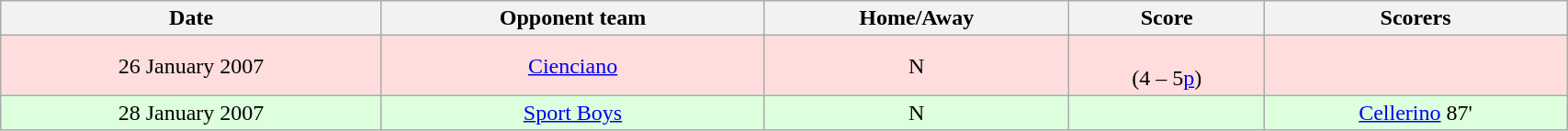<table class="wikitable" width=90%>
<tr>
<th>Date</th>
<th>Opponent team</th>
<th>Home/Away</th>
<th>Score</th>
<th>Scorers</th>
</tr>
<tr bgcolor="#ffdddd">
<td style="text-align: center">26 January 2007</td>
<td style="text-align: center"> <a href='#'>Cienciano</a></td>
<td style="text-align: center">N</td>
<td style="text-align: center"><br>(4 – 5<a href='#'>p</a>)</td>
<td style="text-align: center"></td>
</tr>
<tr bgcolor="#ddffdd">
<td style="text-align: center">28 January 2007</td>
<td style="text-align: center"> <a href='#'>Sport Boys</a></td>
<td style="text-align: center">N</td>
<td style="text-align: center"> </td>
<td style="text-align: center"><a href='#'>Cellerino</a> 87'</td>
</tr>
</table>
